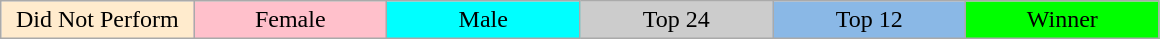<table class="wikitable" style="text-align:center;">
<tr>
<td style="background:#FFEBCD;" width="15%">Did Not Perform</td>
<td style="background:pink;" width="15%">Female</td>
<td style="background:cyan;" width="15%">Male</td>
<td bgcolor="CCCCCC" width="15%">Top 24</td>
<td bgcolor="8AB8E6" width="15%">Top 12</td>
<td bgcolor="00FF00" width="15%">Winner</td>
</tr>
</table>
